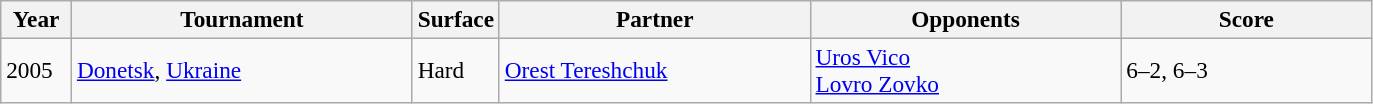<table class="sortable wikitable" style=font-size:97%>
<tr>
<th style="width:40px">Year</th>
<th style="width:220px">Tournament</th>
<th style="width:50px">Surface</th>
<th style="width:200px">Partner</th>
<th style="width:200px">Opponents</th>
<th style="width:160px" class="unsortable">Score</th>
</tr>
<tr>
<td>2005</td>
<td><a href='#'>Donetsk</a>, <a href='#'>Ukraine</a></td>
<td>Hard</td>
<td> <a href='#'>Orest Tereshchuk</a></td>
<td> <a href='#'>Uros Vico</a><br> <a href='#'>Lovro Zovko</a></td>
<td>6–2, 6–3</td>
</tr>
</table>
